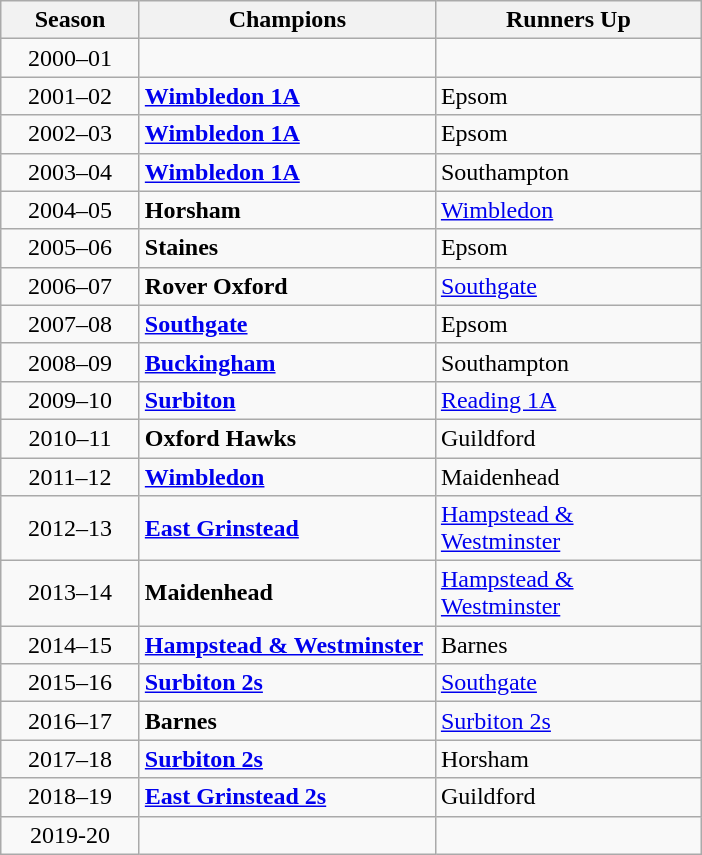<table class="wikitable" style="text-align:centre; margin-left:1em;">
<tr>
<th style="width:85px">Season</th>
<th style="width:190px">Champions</th>
<th style="width:170px">Runners Up</th>
</tr>
<tr>
<td style="text-align:center">2000–01</td>
<td></td>
<td></td>
</tr>
<tr>
<td style="text-align:center">2001–02</td>
<td><strong><a href='#'>Wimbledon 1A</a></strong></td>
<td>Epsom</td>
</tr>
<tr>
<td style="text-align:center">2002–03</td>
<td><strong><a href='#'>Wimbledon 1A</a></strong></td>
<td>Epsom</td>
</tr>
<tr>
<td style="text-align:center">2003–04</td>
<td><strong><a href='#'>Wimbledon 1A</a></strong></td>
<td>Southampton</td>
</tr>
<tr>
<td style="text-align:center">2004–05</td>
<td><strong>Horsham</strong></td>
<td><a href='#'>Wimbledon</a></td>
</tr>
<tr>
<td style="text-align:center">2005–06</td>
<td><strong>Staines</strong></td>
<td>Epsom</td>
</tr>
<tr>
<td style="text-align:center">2006–07</td>
<td><strong>Rover Oxford</strong></td>
<td><a href='#'>Southgate</a></td>
</tr>
<tr>
<td style="text-align:center">2007–08</td>
<td><strong><a href='#'>Southgate</a></strong></td>
<td>Epsom</td>
</tr>
<tr>
<td style="text-align:center">2008–09</td>
<td><strong><a href='#'>Buckingham</a></strong></td>
<td>Southampton</td>
</tr>
<tr>
<td style="text-align:center">2009–10</td>
<td><strong><a href='#'>Surbiton</a></strong></td>
<td><a href='#'>Reading 1A</a></td>
</tr>
<tr>
<td style="text-align:center">2010–11</td>
<td><strong>Oxford Hawks</strong></td>
<td>Guildford</td>
</tr>
<tr>
<td style="text-align:center">2011–12</td>
<td><strong><a href='#'>Wimbledon</a></strong></td>
<td>Maidenhead</td>
</tr>
<tr>
<td style="text-align:center">2012–13</td>
<td><strong><a href='#'>East Grinstead</a></strong></td>
<td><a href='#'>Hampstead & Westminster</a></td>
</tr>
<tr>
<td style="text-align:center">2013–14</td>
<td><strong>Maidenhead</strong></td>
<td><a href='#'>Hampstead & Westminster</a></td>
</tr>
<tr>
<td style="text-align:center">2014–15</td>
<td><strong><a href='#'>Hampstead & Westminster</a></strong></td>
<td>Barnes</td>
</tr>
<tr>
<td style="text-align:center">2015–16</td>
<td><strong><a href='#'>Surbiton 2s</a></strong></td>
<td><a href='#'>Southgate</a></td>
</tr>
<tr>
<td style="text-align:center">2016–17</td>
<td><strong>Barnes</strong></td>
<td><a href='#'>Surbiton 2s</a></td>
</tr>
<tr>
<td style="text-align:center">2017–18</td>
<td><strong><a href='#'>Surbiton 2s</a></strong></td>
<td>Horsham</td>
</tr>
<tr>
<td style="text-align:center">2018–19</td>
<td><strong><a href='#'>East Grinstead 2s</a></strong></td>
<td>Guildford</td>
</tr>
<tr>
<td style="text-align:center">2019-20</td>
<td></td>
<td></td>
</tr>
</table>
